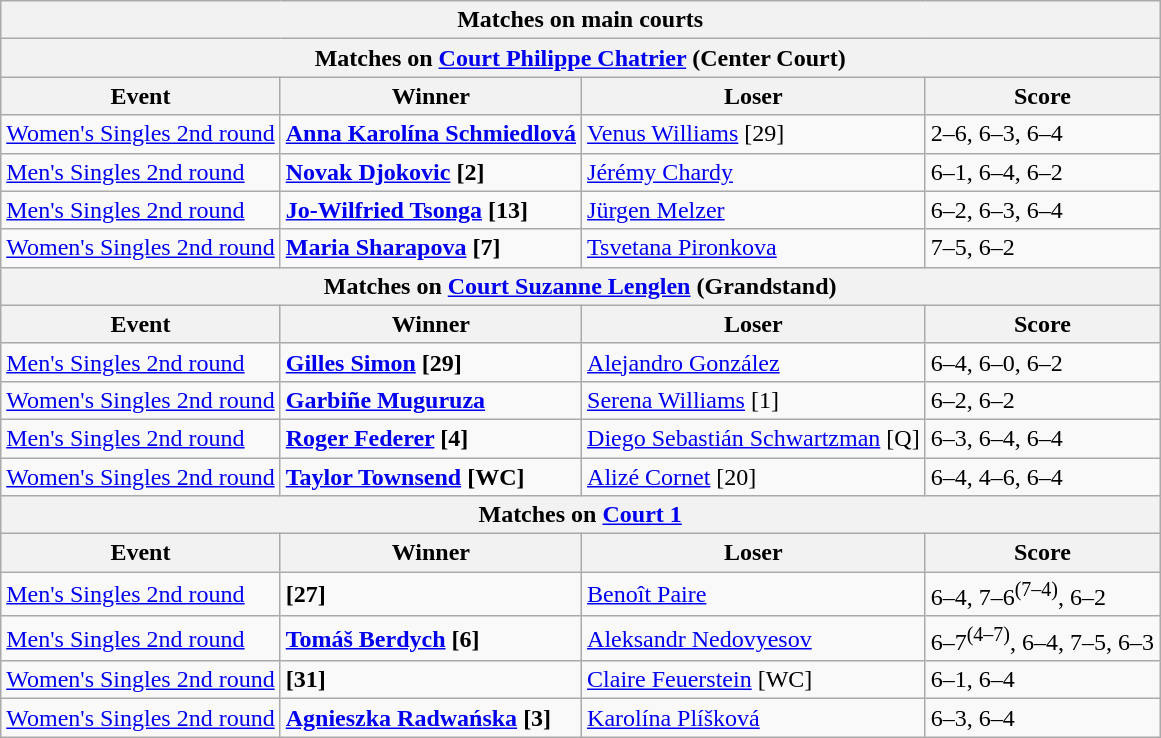<table class="wikitable">
<tr>
<th colspan=4 style=white-space:nowrap>Matches on main courts</th>
</tr>
<tr>
<th colspan=4>Matches on <a href='#'>Court Philippe Chatrier</a> (Center Court)</th>
</tr>
<tr>
<th>Event</th>
<th>Winner</th>
<th>Loser</th>
<th>Score</th>
</tr>
<tr>
<td><a href='#'>Women's Singles 2nd round</a></td>
<td><strong> <a href='#'>Anna Karolína Schmiedlová</a></strong></td>
<td> <a href='#'>Venus Williams</a> [29]</td>
<td>2–6, 6–3, 6–4</td>
</tr>
<tr>
<td><a href='#'>Men's Singles 2nd round</a></td>
<td><strong> <a href='#'>Novak Djokovic</a> [2]</strong></td>
<td> <a href='#'>Jérémy Chardy</a></td>
<td>6–1, 6–4, 6–2</td>
</tr>
<tr>
<td><a href='#'>Men's Singles 2nd round</a></td>
<td><strong> <a href='#'>Jo-Wilfried Tsonga</a> [13]</strong></td>
<td> <a href='#'>Jürgen Melzer</a></td>
<td>6–2, 6–3, 6–4</td>
</tr>
<tr>
<td><a href='#'>Women's Singles 2nd round</a></td>
<td><strong> <a href='#'>Maria Sharapova</a> [7]</strong></td>
<td> <a href='#'>Tsvetana Pironkova</a></td>
<td>7–5, 6–2</td>
</tr>
<tr>
<th colspan=4>Matches on <a href='#'>Court Suzanne Lenglen</a> (Grandstand)</th>
</tr>
<tr>
<th>Event</th>
<th>Winner</th>
<th>Loser</th>
<th>Score</th>
</tr>
<tr>
<td><a href='#'>Men's Singles 2nd round</a></td>
<td><strong> <a href='#'>Gilles Simon</a> [29]</strong></td>
<td> <a href='#'>Alejandro González</a></td>
<td>6–4, 6–0, 6–2</td>
</tr>
<tr>
<td><a href='#'>Women's Singles 2nd round</a></td>
<td><strong> <a href='#'>Garbiñe Muguruza</a></strong></td>
<td> <a href='#'>Serena Williams</a> [1]</td>
<td>6–2, 6–2</td>
</tr>
<tr>
<td><a href='#'>Men's Singles 2nd round</a></td>
<td><strong> <a href='#'>Roger Federer</a> [4]</strong></td>
<td> <a href='#'>Diego Sebastián Schwartzman</a> [Q]</td>
<td>6–3, 6–4, 6–4</td>
</tr>
<tr>
<td><a href='#'>Women's Singles 2nd round</a></td>
<td><strong> <a href='#'>Taylor Townsend</a> [WC]</strong></td>
<td> <a href='#'>Alizé Cornet</a> [20]</td>
<td>6–4, 4–6, 6–4</td>
</tr>
<tr>
<th colspan=4>Matches on <a href='#'>Court 1</a></th>
</tr>
<tr>
<th>Event</th>
<th>Winner</th>
<th>Loser</th>
<th>Score</th>
</tr>
<tr>
<td><a href='#'>Men's Singles 2nd round</a></td>
<td><strong> [27]</strong></td>
<td> <a href='#'>Benoît Paire</a></td>
<td>6–4, 7–6<sup>(7–4)</sup>, 6–2</td>
</tr>
<tr>
<td><a href='#'>Men's Singles 2nd round</a></td>
<td><strong> <a href='#'>Tomáš Berdych</a> [6]</strong></td>
<td> <a href='#'>Aleksandr Nedovyesov</a></td>
<td>6–7<sup>(4–7)</sup>, 6–4, 7–5, 6–3</td>
</tr>
<tr>
<td><a href='#'>Women's Singles 2nd round</a></td>
<td><strong> [31]</strong></td>
<td> <a href='#'>Claire Feuerstein</a> [WC]</td>
<td>6–1, 6–4</td>
</tr>
<tr>
<td><a href='#'>Women's Singles 2nd round</a></td>
<td><strong> <a href='#'>Agnieszka Radwańska</a> [3]</strong></td>
<td> <a href='#'>Karolína Plíšková</a></td>
<td>6–3, 6–4</td>
</tr>
</table>
